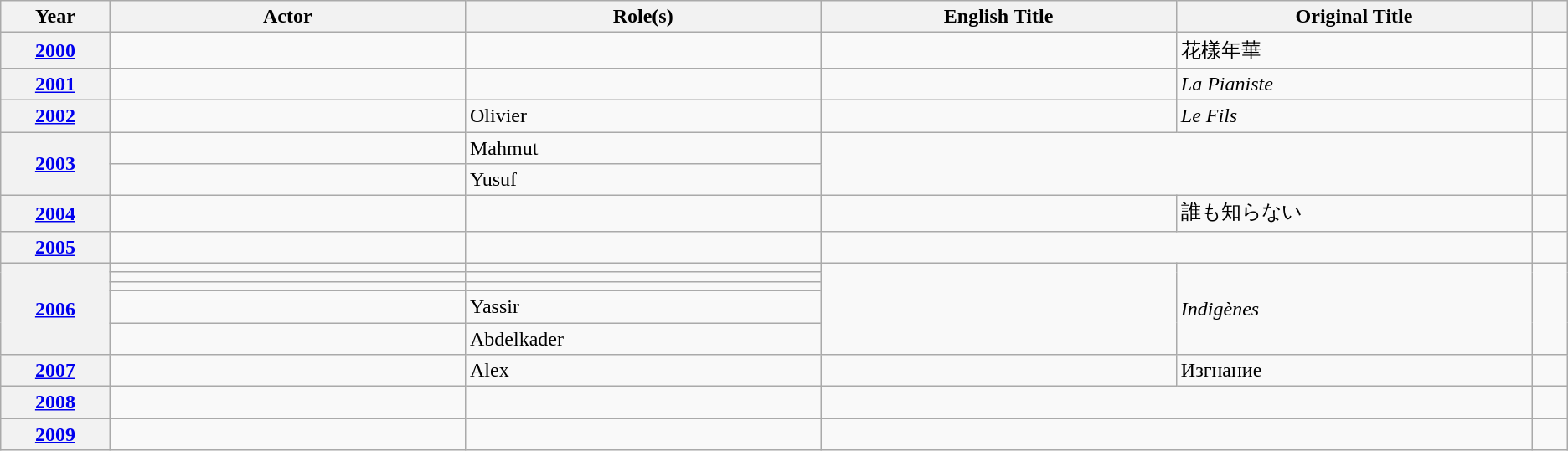<table class="wikitable unsortable">
<tr>
<th scope="col" style="width:3%;">Year</th>
<th scope="col" style="width:10%;">Actor</th>
<th scope="col" style="width:10%;">Role(s)</th>
<th scope="col" style="width:10%;">English Title</th>
<th scope="col" style="width:10%;">Original Title</th>
<th scope="col" style="width:1%;" class="unsortable"></th>
</tr>
<tr>
<th style="text-align:center;"><a href='#'>2000</a></th>
<td></td>
<td></td>
<td></td>
<td>花樣年華</td>
<td style="text-align:center;"></td>
</tr>
<tr>
<th style="text-align:center;"><a href='#'>2001</a></th>
<td></td>
<td></td>
<td></td>
<td><em>La Pianiste</em></td>
<td style="text-align:center;"></td>
</tr>
<tr>
<th style="text-align:center;"><a href='#'>2002</a></th>
<td></td>
<td>Olivier</td>
<td></td>
<td><em>Le Fils</em></td>
<td style="text-align:center;"></td>
</tr>
<tr>
<th rowspan="2" style="text-align:center;"><a href='#'>2003</a></th>
<td></td>
<td>Mahmut</td>
<td rowspan="2" colspan="2"></td>
<td rowspan="2" style="text-align:center;"></td>
</tr>
<tr>
<td></td>
<td>Yusuf</td>
</tr>
<tr>
<th style="text-align:center;"><a href='#'>2004</a></th>
<td></td>
<td></td>
<td></td>
<td>誰も知らない</td>
<td style="text-align:center;"></td>
</tr>
<tr>
<th style="text-align:center;"><a href='#'>2005</a></th>
<td></td>
<td></td>
<td colspan="2"></td>
<td style="text-align:center;"></td>
</tr>
<tr>
<th rowspan="5" style="text-align:center;"><a href='#'>2006</a></th>
<td></td>
<td></td>
<td rowspan="5"></td>
<td rowspan="5"><em>Indigènes</em></td>
<td rowspan="5" style="text-align:center;"></td>
</tr>
<tr>
<td></td>
<td></td>
</tr>
<tr>
<td></td>
<td></td>
</tr>
<tr>
<td></td>
<td>Yassir</td>
</tr>
<tr>
<td></td>
<td>Abdelkader</td>
</tr>
<tr>
<th style="text-align:center;"><a href='#'>2007</a></th>
<td></td>
<td>Alex</td>
<td></td>
<td>Изгнание</td>
<td style="text-align:center;"></td>
</tr>
<tr>
<th style="text-align:center;"><a href='#'>2008</a></th>
<td></td>
<td></td>
<td colspan="2"></td>
<td style="text-align:center;"></td>
</tr>
<tr>
<th style="text-align:center;"><a href='#'>2009</a></th>
<td></td>
<td></td>
<td colspan="2"></td>
<td style="text-align:center;"></td>
</tr>
</table>
